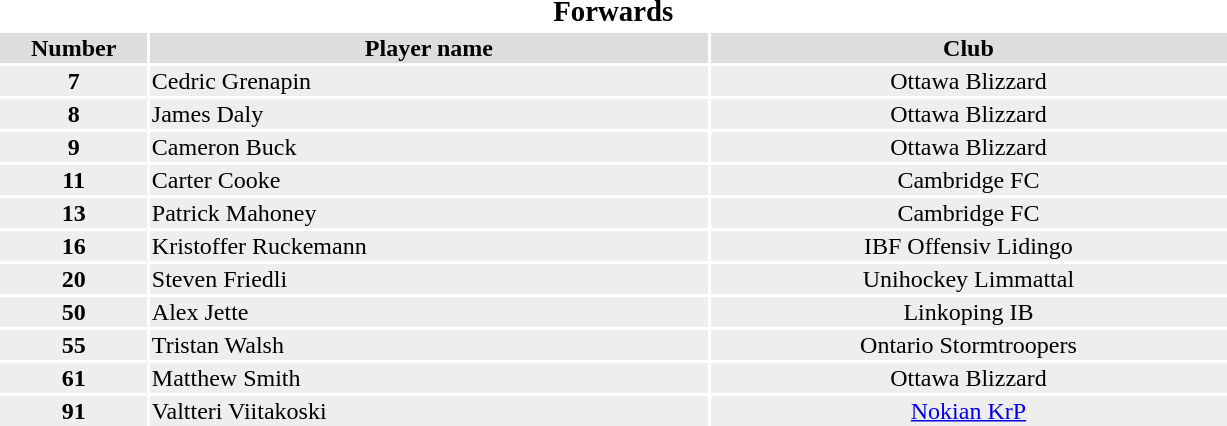<table width=65%>
<tr>
<th colspan="3"><big>Forwards</big></th>
</tr>
<tr bgcolor="#dddddd">
<th width=7%>Number</th>
<th width=27%>Player name</th>
<th width=25%>Club</th>
</tr>
<tr bgcolor="#eeeeee">
<td align=center><strong>7</strong></td>
<td>Cedric Grenapin</td>
<td align=center> Ottawa Blizzard</td>
</tr>
<tr bgcolor="#eeeeee">
<td align=center><strong>8</strong></td>
<td>James Daly</td>
<td align=center> Ottawa Blizzard</td>
</tr>
<tr bgcolor="#eeeeee">
<td align=center><strong>9</strong></td>
<td>Cameron Buck</td>
<td align=center> Ottawa Blizzard</td>
</tr>
<tr bgcolor="#eeeeee">
<td align=center><strong>11</strong></td>
<td>Carter Cooke</td>
<td align=center> Cambridge FC</td>
</tr>
<tr bgcolor="#eeeeee">
<td align=center><strong>13</strong></td>
<td>Patrick Mahoney</td>
<td align=center> Cambridge FC</td>
</tr>
<tr bgcolor="#eeeeee">
<td align=center><strong>16</strong></td>
<td>Kristoffer Ruckemann</td>
<td align=center> IBF Offensiv Lidingo</td>
</tr>
<tr bgcolor="#eeeeee">
<td align=center><strong>20</strong></td>
<td>Steven Friedli</td>
<td align=center> Unihockey Limmattal</td>
</tr>
<tr bgcolor="#eeeeee">
<td align=center><strong>50</strong></td>
<td>Alex Jette</td>
<td align=center> Linkoping IB</td>
</tr>
<tr bgcolor="#eeeeee">
<td align=center><strong>55</strong></td>
<td>Tristan Walsh</td>
<td align=center> Ontario Stormtroopers</td>
</tr>
<tr bgcolor="#eeeeee">
<td align=center><strong>61</strong></td>
<td>Matthew Smith</td>
<td align=center> Ottawa Blizzard</td>
</tr>
<tr bgcolor="#eeeeee">
<td align="center"><strong>91</strong></td>
<td>Valtteri Viitakoski</td>
<td align="center"> <a href='#'>Nokian KrP</a></td>
</tr>
</table>
